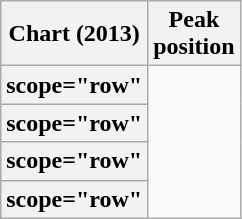<table class="wikitable sortable plainrowheaders">
<tr>
<th>Chart (2013)</th>
<th>Peak<br>position</th>
</tr>
<tr>
<th>scope="row" </th>
</tr>
<tr>
<th>scope="row" </th>
</tr>
<tr>
<th>scope="row" </th>
</tr>
<tr>
<th>scope="row" </th>
</tr>
</table>
